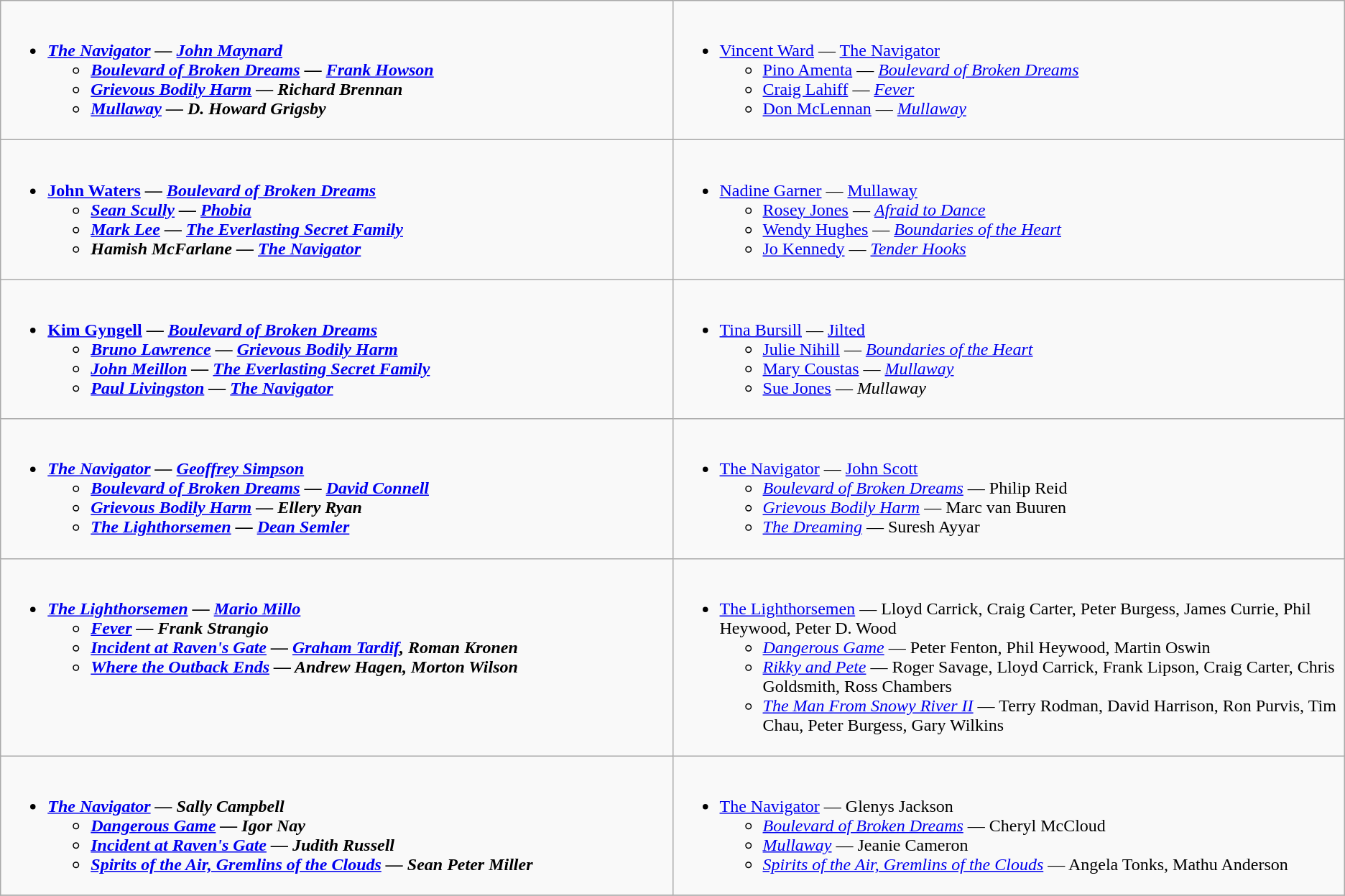<table class="wikitable" style="width=">
<tr>
<td valign="top" width="50%"><br><ul><li><strong><em><a href='#'>The Navigator</a><em> — <a href='#'>John Maynard</a><strong><ul><li></em><a href='#'>Boulevard of Broken Dreams</a><em> — <a href='#'>Frank Howson</a></li><li></em><a href='#'>Grievous Bodily Harm</a><em> — Richard Brennan</li><li></em><a href='#'>Mullaway</a><em> — D. Howard Grigsby</li></ul></li></ul></td>
<td valign="top" width="50%"><br><ul><li></strong><a href='#'>Vincent Ward</a> — </em><a href='#'>The Navigator</a></em></strong><ul><li><a href='#'>Pino Amenta</a> — <em><a href='#'>Boulevard of Broken Dreams</a></em></li><li><a href='#'>Craig Lahiff</a> — <em><a href='#'>Fever</a></em></li><li><a href='#'>Don McLennan</a> — <em><a href='#'>Mullaway</a></em></li></ul></li></ul></td>
</tr>
<tr>
<td valign="top" width="50%"><br><ul><li><strong><a href='#'>John Waters</a> — <em><a href='#'>Boulevard of Broken Dreams</a><strong><em><ul><li><a href='#'>Sean Scully</a> — </em><a href='#'>Phobia</a><em></li><li><a href='#'>Mark Lee</a> — </em><a href='#'>The Everlasting Secret Family</a><em></li><li>Hamish McFarlane — </em><a href='#'>The Navigator</a><em></li></ul></li></ul></td>
<td valign="top" width="50%"><br><ul><li></strong><a href='#'>Nadine Garner</a> — </em><a href='#'>Mullaway</a></em></strong><ul><li><a href='#'>Rosey Jones</a> — <em><a href='#'>Afraid to Dance</a></em></li><li><a href='#'>Wendy Hughes</a> — <em><a href='#'>Boundaries of the Heart</a></em></li><li><a href='#'>Jo Kennedy</a> — <em><a href='#'>Tender Hooks</a></em></li></ul></li></ul></td>
</tr>
<tr>
<td valign="top" width="50%"><br><ul><li><strong><a href='#'>Kim Gyngell</a> — <em><a href='#'>Boulevard of Broken Dreams</a><strong><em><ul><li><a href='#'>Bruno Lawrence</a> — </em><a href='#'>Grievous Bodily Harm</a><em></li><li><a href='#'>John Meillon</a> — </em><a href='#'>The Everlasting Secret Family</a><em></li><li><a href='#'>Paul Livingston</a> — </em><a href='#'>The Navigator</a><em></li></ul></li></ul></td>
<td valign="top" width="50%"><br><ul><li></strong><a href='#'>Tina Bursill</a> — </em><a href='#'>Jilted</a></em></strong><ul><li><a href='#'>Julie Nihill</a> — <em><a href='#'>Boundaries of the Heart</a></em></li><li><a href='#'>Mary Coustas</a> — <em><a href='#'>Mullaway</a></em></li><li><a href='#'>Sue Jones</a> — <em>Mullaway</em></li></ul></li></ul></td>
</tr>
<tr>
<td valign="top" width="50%"><br><ul><li><strong><em><a href='#'>The Navigator</a><em> — <a href='#'>Geoffrey Simpson</a><strong><ul><li></em><a href='#'>Boulevard of Broken Dreams</a><em> — <a href='#'>David Connell</a></li><li></em><a href='#'>Grievous Bodily Harm</a><em> — Ellery Ryan</li><li></em><a href='#'>The Lighthorsemen</a><em> — <a href='#'>Dean Semler</a></li></ul></li></ul></td>
<td valign="top" width="50%"><br><ul><li></em></strong><a href='#'>The Navigator</a></em> — <a href='#'>John Scott</a></strong><ul><li><em><a href='#'>Boulevard of Broken Dreams</a></em> — Philip Reid</li><li><em><a href='#'>Grievous Bodily Harm</a></em> — Marc van Buuren</li><li><em><a href='#'>The Dreaming</a></em> — Suresh Ayyar</li></ul></li></ul></td>
</tr>
<tr>
<td valign="top" width="50%"><br><ul><li><strong><em><a href='#'>The Lighthorsemen</a> —<em> <a href='#'>Mario Millo</a><strong><ul><li></em><a href='#'>Fever</a><em> — Frank Strangio</li><li></em><a href='#'>Incident at Raven's Gate</a><em> — <a href='#'>Graham Tardif</a>, Roman Kronen</li><li></em><a href='#'>Where the Outback Ends</a><em> — Andrew Hagen, Morton Wilson</li></ul></li></ul></td>
<td valign="top" width="50%"><br><ul><li></em></strong><a href='#'>The Lighthorsemen</a></em> — Lloyd Carrick, Craig Carter, Peter Burgess, James Currie, Phil Heywood, Peter D. Wood</strong><ul><li><em><a href='#'>Dangerous Game</a></em> — Peter Fenton, Phil Heywood, Martin Oswin</li><li><em><a href='#'>Rikky and Pete</a></em> — Roger Savage, Lloyd Carrick, Frank Lipson, Craig Carter, Chris Goldsmith, Ross Chambers</li><li><em><a href='#'>The Man From Snowy River II</a></em> — Terry Rodman, David Harrison, Ron Purvis, Tim Chau, Peter Burgess, Gary Wilkins</li></ul></li></ul></td>
</tr>
<tr>
<td valign="top" width="50%"><br><ul><li><strong><em><a href='#'>The Navigator</a><em> — Sally Campbell<strong><ul><li></em><a href='#'>Dangerous Game</a><em> — Igor Nay</li><li></em><a href='#'>Incident at Raven's Gate</a><em> — Judith Russell</li><li></em><a href='#'>Spirits of the Air, Gremlins of the Clouds</a><em> — Sean Peter Miller</li></ul></li></ul></td>
<td valign="top" width="50%"><br><ul><li></em></strong><a href='#'>The Navigator</a></em> — Glenys Jackson</strong><ul><li><em><a href='#'>Boulevard of Broken Dreams</a></em> — Cheryl McCloud</li><li><em><a href='#'>Mullaway</a></em> — Jeanie Cameron</li><li><em><a href='#'>Spirits of the Air, Gremlins of the Clouds</a></em> — Angela Tonks, Mathu Anderson</li></ul></li></ul></td>
</tr>
<tr>
</tr>
</table>
